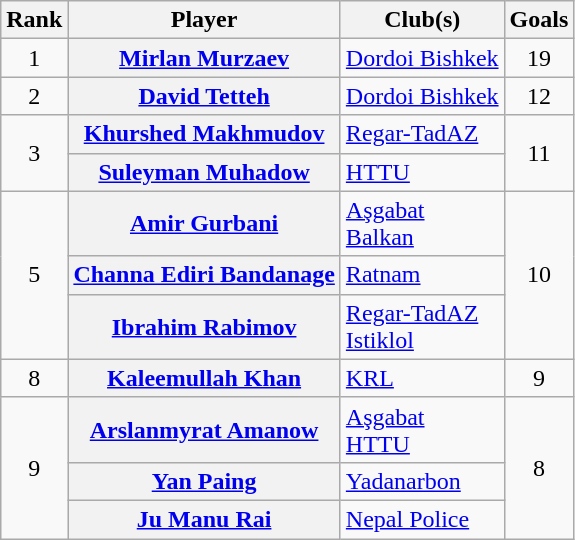<table class="wikitable sortable plainrowheaders" style="text-align:center;">
<tr>
<th scope="col">Rank</th>
<th scope="col">Player</th>
<th scope="col">Club(s)</th>
<th scope="col">Goals</th>
</tr>
<tr>
<td>1</td>
<th scope="row"> <a href='#'>Mirlan Murzaev</a></th>
<td style="text-align:left;"><a href='#'>Dordoi Bishkek</a></td>
<td>19</td>
</tr>
<tr>
<td>2</td>
<th scope="row"> <a href='#'>David Tetteh</a></th>
<td style="text-align:left;"><a href='#'>Dordoi Bishkek</a></td>
<td>12</td>
</tr>
<tr>
<td rowspan="2">3</td>
<th scope="row"> <a href='#'>Khurshed Makhmudov</a></th>
<td style="text-align:left;"><a href='#'>Regar-TadAZ</a></td>
<td rowspan="2">11</td>
</tr>
<tr>
<th scope="row"> <a href='#'>Suleyman Muhadow</a></th>
<td style="text-align:left;"><a href='#'>HTTU</a></td>
</tr>
<tr>
<td rowspan="3">5</td>
<th scope="row"> <a href='#'>Amir Gurbani</a></th>
<td style="text-align:left;"><a href='#'>Aşgabat</a><br><a href='#'>Balkan</a></td>
<td rowspan="3">10</td>
</tr>
<tr>
<th scope="row"> <a href='#'>Channa Ediri Bandanage</a></th>
<td style="text-align:left;"><a href='#'>Ratnam</a></td>
</tr>
<tr>
<th scope="row"> <a href='#'>Ibrahim Rabimov</a></th>
<td style="text-align:left;"><a href='#'>Regar-TadAZ</a><br><a href='#'>Istiklol</a></td>
</tr>
<tr>
<td>8</td>
<th scope="row"> <a href='#'>Kaleemullah Khan</a></th>
<td style="text-align:left;"><a href='#'>KRL</a></td>
<td>9</td>
</tr>
<tr>
<td rowspan="3">9</td>
<th scope="row"> <a href='#'>Arslanmyrat Amanow</a></th>
<td style="text-align:left;"><a href='#'>Aşgabat</a><br><a href='#'>HTTU</a></td>
<td rowspan="3">8</td>
</tr>
<tr>
<th scope="row"> <a href='#'>Yan Paing</a></th>
<td style="text-align:left;"><a href='#'>Yadanarbon</a></td>
</tr>
<tr>
<th scope="row"> <a href='#'>Ju Manu Rai</a></th>
<td style="text-align:left;"><a href='#'>Nepal Police</a></td>
</tr>
</table>
